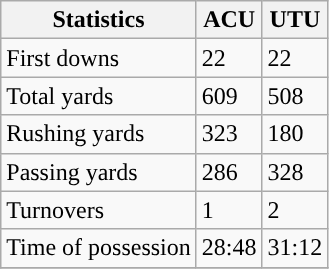<table class="wikitable" style="float: left;">
<tr>
<th>Statistics</th>
<th>ACU</th>
<th>UTU</th>
</tr>
<tr>
<td>First downs</td>
<td>22</td>
<td>22</td>
</tr>
<tr>
<td>Total yards</td>
<td>609</td>
<td>508</td>
</tr>
<tr>
<td>Rushing yards</td>
<td>323</td>
<td>180</td>
</tr>
<tr>
<td>Passing yards</td>
<td>286</td>
<td>328</td>
</tr>
<tr>
<td>Turnovers</td>
<td>1</td>
<td>2</td>
</tr>
<tr>
<td>Time of possession</td>
<td>28:48</td>
<td>31:12</td>
</tr>
<tr>
</tr>
</table>
